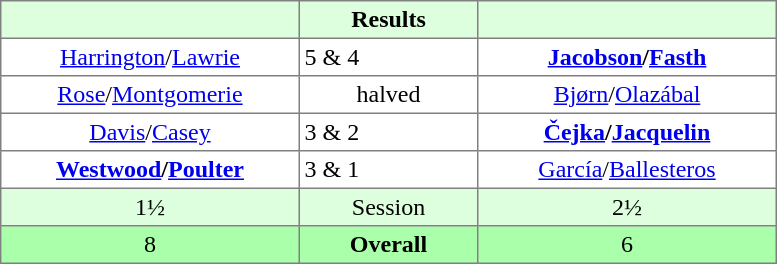<table border="1" cellpadding="3" style="border-collapse:collapse; text-align:center;">
<tr style="background:#ddffdd;">
<th style="width:12em;"> </th>
<th style="width:7em;">Results</th>
<th style="width:12em;"></th>
</tr>
<tr>
<td><a href='#'>Harrington</a>/<a href='#'>Lawrie</a></td>
<td align=left> 5 & 4</td>
<td><strong><a href='#'>Jacobson</a>/<a href='#'>Fasth</a></strong></td>
</tr>
<tr>
<td><a href='#'>Rose</a>/<a href='#'>Montgomerie</a></td>
<td>halved</td>
<td><a href='#'>Bjørn</a>/<a href='#'>Olazábal</a></td>
</tr>
<tr>
<td><a href='#'>Davis</a>/<a href='#'>Casey</a></td>
<td align=left> 3 & 2</td>
<td><strong><a href='#'>Čejka</a>/<a href='#'>Jacquelin</a></strong></td>
</tr>
<tr>
<td><strong><a href='#'>Westwood</a>/<a href='#'>Poulter</a></strong></td>
<td align=left> 3 & 1</td>
<td><a href='#'>García</a>/<a href='#'>Ballesteros</a></td>
</tr>
<tr style="background:#ddffdd;">
<td>1½</td>
<td>Session</td>
<td>2½</td>
</tr>
<tr style="background:#aaffaa;">
<td>8</td>
<th>Overall</th>
<td>6</td>
</tr>
</table>
